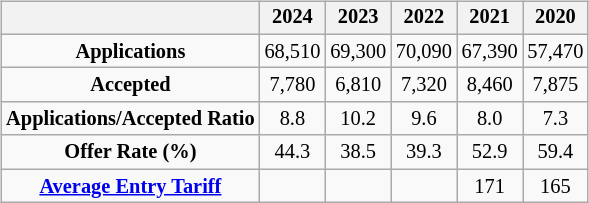<table class="floatright">
<tr>
<td><br><table class="wikitable" style="font-size:85%; text-align:center; margin-bottom: 5px">
<tr>
<th></th>
<th>2024</th>
<th>2023</th>
<th>2022</th>
<th>2021</th>
<th>2020</th>
</tr>
<tr>
<td><strong>Applications</strong></td>
<td>68,510</td>
<td>69,300</td>
<td>70,090</td>
<td>67,390</td>
<td>57,470</td>
</tr>
<tr>
<td><strong>Accepted</strong></td>
<td>7,780</td>
<td>6,810</td>
<td>7,320</td>
<td>8,460</td>
<td>7,875</td>
</tr>
<tr>
<td><strong>Applications/Accepted Ratio</strong></td>
<td>8.8</td>
<td>10.2</td>
<td>9.6</td>
<td>8.0</td>
<td>7.3</td>
</tr>
<tr>
<td><strong>Offer Rate (%)</strong></td>
<td>44.3</td>
<td>38.5</td>
<td>39.3</td>
<td>52.9</td>
<td>59.4</td>
</tr>
<tr>
<td><strong><a href='#'>Average Entry Tariff</a></strong></td>
<td></td>
<td></td>
<td></td>
<td>171</td>
<td>165</td>
</tr>
</table>
<table style="font-size:80%;float:left">
<tr>
<td></td>
</tr>
</table>
</td>
</tr>
</table>
